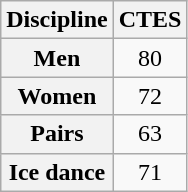<table class="wikitable unsortable" style="text-align:center;">
<tr>
<th scope="col">Discipline</th>
<th scope="col">CTES</th>
</tr>
<tr>
<th scope="row">Men</th>
<td>80</td>
</tr>
<tr>
<th scope="row">Women</th>
<td>72</td>
</tr>
<tr>
<th scope="row">Pairs</th>
<td>63</td>
</tr>
<tr>
<th scope="row">Ice dance</th>
<td>71</td>
</tr>
</table>
